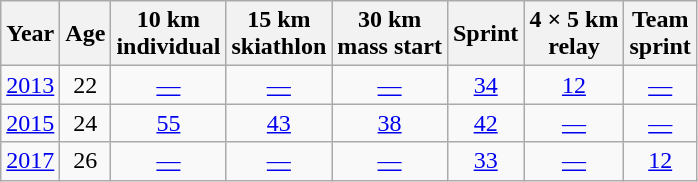<table class="wikitable" style="text-align: center;">
<tr>
<th scope="col">Year</th>
<th scope="col">Age</th>
<th scope="col">10 km<br>individual</th>
<th scope="col">15 km<br>skiathlon</th>
<th scope="col">30 km<br>mass start</th>
<th scope="col">Sprint</th>
<th scope="col">4 × 5 km<br>relay</th>
<th scope="col">Team<br>sprint</th>
</tr>
<tr>
<td><a href='#'>2013</a></td>
<td>22</td>
<td><a href='#'>—</a></td>
<td><a href='#'>—</a></td>
<td><a href='#'>—</a></td>
<td><a href='#'>34</a></td>
<td><a href='#'>12</a></td>
<td><a href='#'>—</a></td>
</tr>
<tr>
<td><a href='#'>2015</a></td>
<td>24</td>
<td><a href='#'>55</a></td>
<td><a href='#'>43</a></td>
<td><a href='#'>38</a></td>
<td><a href='#'>42</a></td>
<td><a href='#'>—</a></td>
<td><a href='#'>—</a></td>
</tr>
<tr>
<td><a href='#'>2017</a></td>
<td>26</td>
<td><a href='#'>—</a></td>
<td><a href='#'>—</a></td>
<td><a href='#'>—</a></td>
<td><a href='#'>33</a></td>
<td><a href='#'>—</a></td>
<td><a href='#'>12</a></td>
</tr>
</table>
